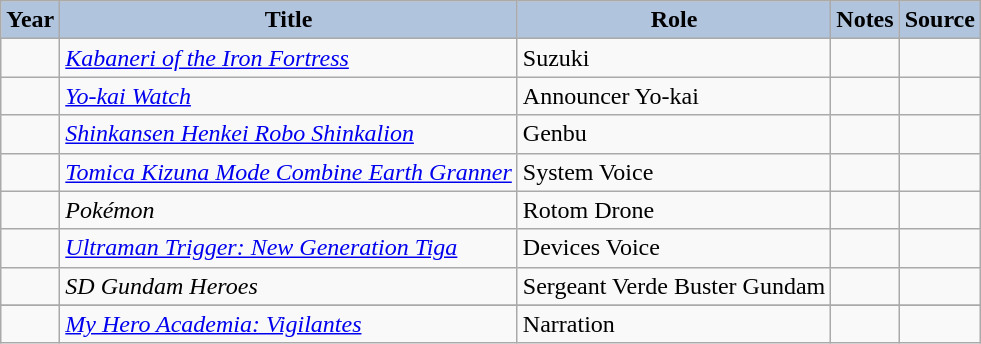<table class="wikitable sortable plainrowheaders">
<tr>
<th style="background:#b0c4de;">Year </th>
<th style="background:#b0c4de;">Title</th>
<th style="background:#b0c4de;">Role </th>
<th style="background:#b0c4de;" class="unsortable">Notes </th>
<th style="background:#b0c4de;" class="unsortable">Source</th>
</tr>
<tr>
<td></td>
<td><em><a href='#'>Kabaneri of the Iron Fortress</a></em></td>
<td>Suzuki</td>
<td> </td>
<td></td>
</tr>
<tr>
<td></td>
<td><em><a href='#'>Yo-kai Watch</a></em></td>
<td>Announcer Yo-kai</td>
<td> </td>
<td></td>
</tr>
<tr>
<td></td>
<td><em><a href='#'>Shinkansen Henkei Robo Shinkalion</a></em></td>
<td>Genbu</td>
<td> </td>
<td></td>
</tr>
<tr>
<td></td>
<td><em><a href='#'>Tomica Kizuna Mode Combine Earth Granner</a></em></td>
<td>System Voice</td>
<td> </td>
<td></td>
</tr>
<tr>
<td></td>
<td><em>Pokémon</em></td>
<td>Rotom Drone</td>
<td> </td>
<td></td>
</tr>
<tr>
<td></td>
<td><em><a href='#'>Ultraman Trigger: New Generation Tiga</a></em></td>
<td>Devices Voice</td>
<td> </td>
<td></td>
</tr>
<tr>
<td></td>
<td><em>SD Gundam Heroes</em></td>
<td>Sergeant Verde Buster Gundam</td>
<td> </td>
<td></td>
</tr>
<tr>
</tr>
<tr>
<td></td>
<td><em><a href='#'>My Hero Academia: Vigilantes</a></em></td>
<td>Narration</td>
<td> </td>
<td></td>
</tr>
</table>
